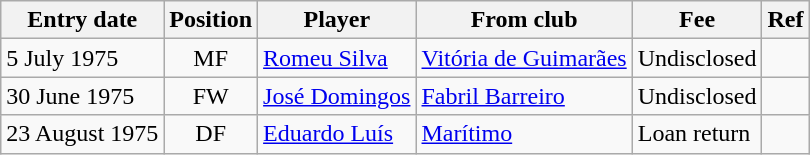<table class="wikitable">
<tr>
<th><strong>Entry date</strong></th>
<th><strong>Position</strong></th>
<th><strong>Player</strong></th>
<th><strong>From club</strong></th>
<th><strong>Fee</strong></th>
<th><strong>Ref</strong></th>
</tr>
<tr>
<td>5 July 1975</td>
<td style="text-align:center;">MF</td>
<td style="text-align:left;"><a href='#'>Romeu Silva</a></td>
<td style="text-align:left;"><a href='#'>Vitória de Guimarães</a></td>
<td>Undisclosed</td>
<td></td>
</tr>
<tr>
<td>30 June 1975</td>
<td style="text-align:center;">FW</td>
<td style="text-align:left;"><a href='#'>José Domingos</a></td>
<td style="text-align:left;"><a href='#'>Fabril Barreiro</a></td>
<td>Undisclosed</td>
<td></td>
</tr>
<tr>
<td>23 August 1975</td>
<td style="text-align:center;">DF</td>
<td style="text-align:left;"><a href='#'>Eduardo Luís</a></td>
<td style="text-align:left;"><a href='#'>Marítimo</a></td>
<td>Loan return</td>
<td></td>
</tr>
</table>
